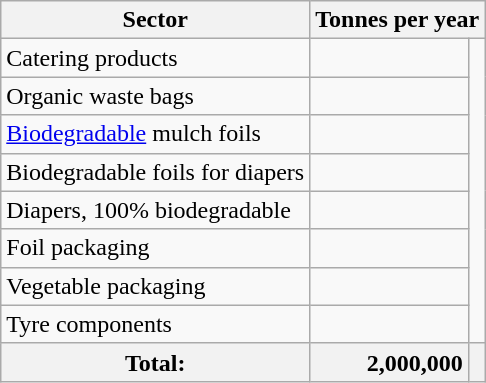<table class="wikitable">
<tr>
<th>Sector</th>
<th colspan="2">Tonnes per year</th>
</tr>
<tr>
<td>Catering products</td>
<td style="text-align:right;"></td>
</tr>
<tr>
<td>Organic waste bags</td>
<td style="text-align:right;"></td>
</tr>
<tr>
<td><a href='#'>Biodegradable</a> mulch foils</td>
<td style="text-align:right;"></td>
</tr>
<tr>
<td>Biodegradable foils for diapers</td>
<td style="text-align:right;"></td>
</tr>
<tr>
<td>Diapers, 100% biodegradable</td>
<td style="text-align:right;"></td>
</tr>
<tr>
<td>Foil packaging</td>
<td style="text-align:right;"></td>
</tr>
<tr>
<td>Vegetable packaging</td>
<td style="text-align:right;"></td>
</tr>
<tr>
<td>Tyre components</td>
<td style="text-align:right;"></td>
</tr>
<tr>
<th><strong>Total:</strong></th>
<th style="text-align:right;">2,000,000</th>
<th></th>
</tr>
</table>
